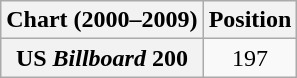<table class="wikitable plainrowheaders">
<tr>
<th>Chart (2000–2009)</th>
<th>Position</th>
</tr>
<tr>
<th scope="row">US <em>Billboard</em> 200</th>
<td style="text-align:center;">197</td>
</tr>
</table>
